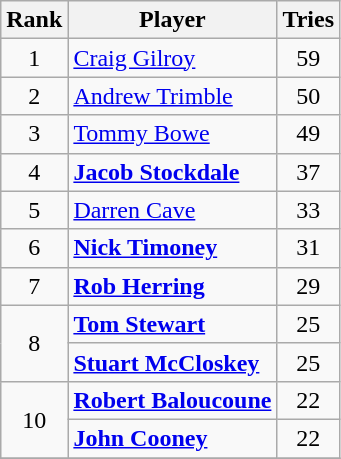<table class="wikitable">
<tr>
<th>Rank</th>
<th>Player</th>
<th>Tries</th>
</tr>
<tr>
<td align=center>1</td>
<td><a href='#'>Craig Gilroy</a></td>
<td align=center>59</td>
</tr>
<tr>
<td align=center>2</td>
<td><a href='#'>Andrew Trimble</a></td>
<td align=center>50</td>
</tr>
<tr>
<td align=center>3</td>
<td><a href='#'>Tommy Bowe</a></td>
<td align=center>49</td>
</tr>
<tr>
<td align=center>4</td>
<td><strong><a href='#'>Jacob Stockdale</a></strong></td>
<td align=center>37</td>
</tr>
<tr>
<td align=center>5</td>
<td><a href='#'>Darren Cave</a></td>
<td align=center>33</td>
</tr>
<tr>
<td align=center>6</td>
<td><strong><a href='#'>Nick Timoney</a></strong></td>
<td align=center>31</td>
</tr>
<tr>
<td align=center>7</td>
<td><strong><a href='#'>Rob Herring</a></strong></td>
<td align=center>29</td>
</tr>
<tr>
<td align=center rowspan=2>8</td>
<td><strong><a href='#'>Tom Stewart</a></strong></td>
<td align=center>25</td>
</tr>
<tr>
<td><strong><a href='#'>Stuart McCloskey</a></strong></td>
<td align=center>25</td>
</tr>
<tr>
<td align=center rowspan=2>10</td>
<td><strong><a href='#'>Robert Baloucoune</a></strong></td>
<td align=center>22</td>
</tr>
<tr>
<td><strong><a href='#'>John Cooney</a></strong></td>
<td align=center>22</td>
</tr>
<tr>
</tr>
</table>
